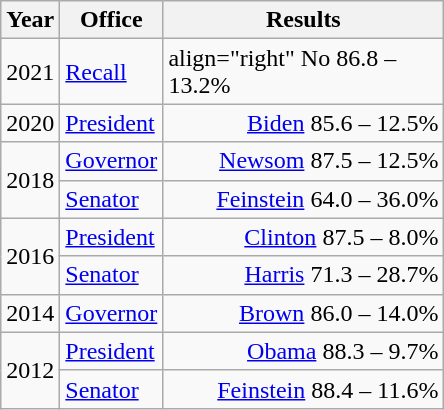<table class=wikitable>
<tr>
<th style="width:30px;">Year</th>
<th style="width:60px;">Office</th>
<th style="width:180px;">Results</th>
</tr>
<tr>
<td>2021</td>
<td><a href='#'>Recall</a></td>
<td>align="right"  No 86.8 – 13.2%</td>
</tr>
<tr>
<td>2020</td>
<td><a href='#'>President</a></td>
<td align="right" ><a href='#'>Biden</a> 85.6 – 12.5%</td>
</tr>
<tr>
<td rowspan="2">2018</td>
<td><a href='#'>Governor</a></td>
<td align="right" ><a href='#'>Newsom</a> 87.5 – 12.5%</td>
</tr>
<tr>
<td><a href='#'>Senator</a></td>
<td align="right" ><a href='#'>Feinstein</a> 64.0 – 36.0%</td>
</tr>
<tr>
<td rowspan="2">2016</td>
<td><a href='#'>President</a></td>
<td align="right" ><a href='#'>Clinton</a> 87.5 – 8.0%</td>
</tr>
<tr>
<td><a href='#'>Senator</a></td>
<td align="right" ><a href='#'>Harris</a> 71.3 – 28.7%</td>
</tr>
<tr>
<td>2014</td>
<td><a href='#'>Governor</a></td>
<td align="right" ><a href='#'>Brown</a> 86.0 – 14.0%</td>
</tr>
<tr>
<td rowspan="2">2012</td>
<td><a href='#'>President</a></td>
<td align="right" ><a href='#'>Obama</a> 88.3 – 9.7%</td>
</tr>
<tr>
<td><a href='#'>Senator</a></td>
<td align="right" ><a href='#'>Feinstein</a> 88.4 – 11.6%</td>
</tr>
</table>
